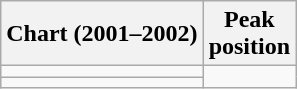<table class="wikitable sortable">
<tr>
<th align="left">Chart (2001–2002)</th>
<th align="center">Peak<br>position</th>
</tr>
<tr>
<td></td>
</tr>
<tr>
<td></td>
</tr>
</table>
